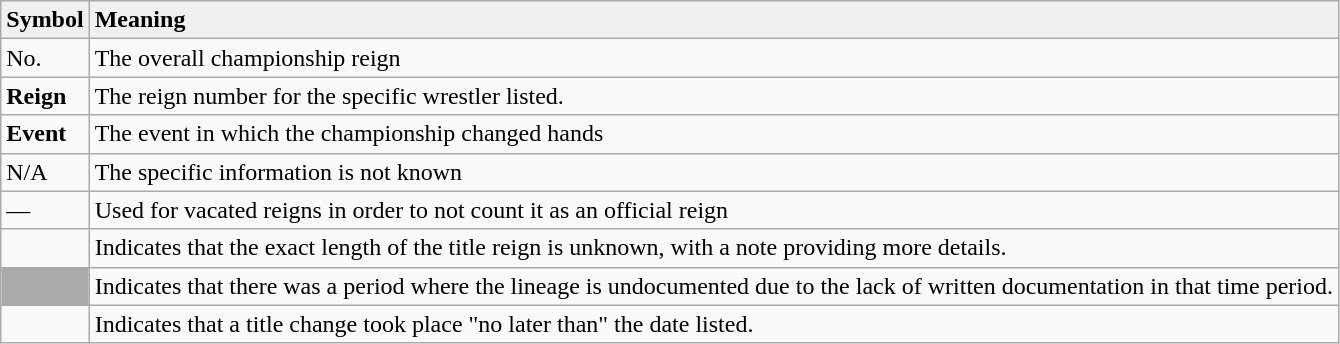<table class="wikitable">
<tr>
<td style="background: #f0f0f0;"><strong>Symbol</strong></td>
<td style="background: #f0f0f0;"><strong>Meaning</strong></td>
</tr>
<tr>
<td>No.</td>
<td>The overall championship reign</td>
</tr>
<tr>
<td><strong>Reign</strong></td>
<td>The reign number for the specific wrestler listed.</td>
</tr>
<tr>
<td><strong>Event</strong></td>
<td>The event in which the championship changed hands</td>
</tr>
<tr>
<td>N/A</td>
<td>The specific information is not known</td>
</tr>
<tr>
<td>—</td>
<td>Used for vacated reigns in order to not count it as an official reign</td>
</tr>
<tr>
<td></td>
<td>Indicates that the exact length of the title reign is unknown, with a note providing more details.</td>
</tr>
<tr>
<td style="background: #aaaaaa;"> </td>
<td>Indicates that there was a period where the lineage is undocumented due to the lack of written documentation in that time period.</td>
</tr>
<tr>
<td></td>
<td>Indicates that a title change took place "no later than" the date listed.</td>
</tr>
</table>
